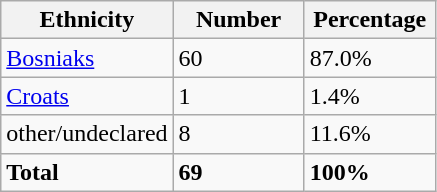<table class="wikitable">
<tr>
<th width="100px">Ethnicity</th>
<th width="80px">Number</th>
<th width="80px">Percentage</th>
</tr>
<tr>
<td><a href='#'>Bosniaks</a></td>
<td>60</td>
<td>87.0%</td>
</tr>
<tr>
<td><a href='#'>Croats</a></td>
<td>1</td>
<td>1.4%</td>
</tr>
<tr>
<td>other/undeclared</td>
<td>8</td>
<td>11.6%</td>
</tr>
<tr>
<td><strong>Total</strong></td>
<td><strong>69</strong></td>
<td><strong>100%</strong></td>
</tr>
</table>
